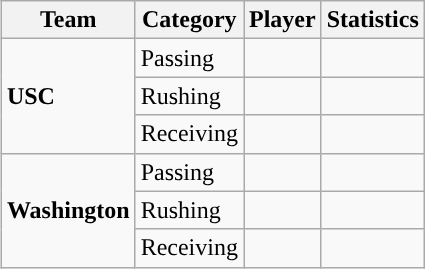<table class="wikitable" style="float: right;">
<tr>
<th>Team</th>
<th>Category</th>
<th>Player</th>
<th>Statistics</th>
</tr>
<tr>
<td rowspan=3><strong>USC</strong></td>
<td>Passing</td>
<td></td>
<td></td>
</tr>
<tr>
<td>Rushing</td>
<td></td>
<td></td>
</tr>
<tr>
<td>Receiving</td>
<td></td>
<td></td>
</tr>
<tr>
<td rowspan=3><strong>Washington</strong></td>
<td>Passing</td>
<td></td>
<td></td>
</tr>
<tr>
<td>Rushing</td>
<td></td>
<td></td>
</tr>
<tr>
<td>Receiving</td>
<td></td>
<td></td>
</tr>
</table>
